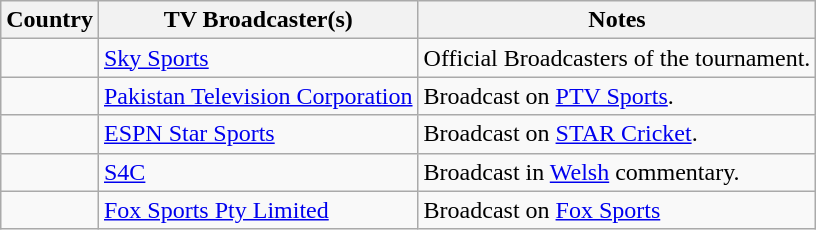<table class="wikitable">
<tr>
<th>Country</th>
<th>TV Broadcaster(s)</th>
<th>Notes</th>
</tr>
<tr>
<td></td>
<td><a href='#'>Sky Sports</a></td>
<td>Official Broadcasters of the tournament.</td>
</tr>
<tr>
<td></td>
<td><a href='#'>Pakistan Television Corporation</a></td>
<td>Broadcast on <a href='#'>PTV Sports</a>.</td>
</tr>
<tr>
<td></td>
<td><a href='#'>ESPN Star Sports</a></td>
<td>Broadcast on <a href='#'>STAR Cricket</a>.</td>
</tr>
<tr>
<td></td>
<td><a href='#'>S4C</a></td>
<td>Broadcast in <a href='#'>Welsh</a> commentary.</td>
</tr>
<tr>
<td></td>
<td><a href='#'>Fox Sports Pty Limited</a></td>
<td>Broadcast on <a href='#'>Fox Sports</a></td>
</tr>
</table>
